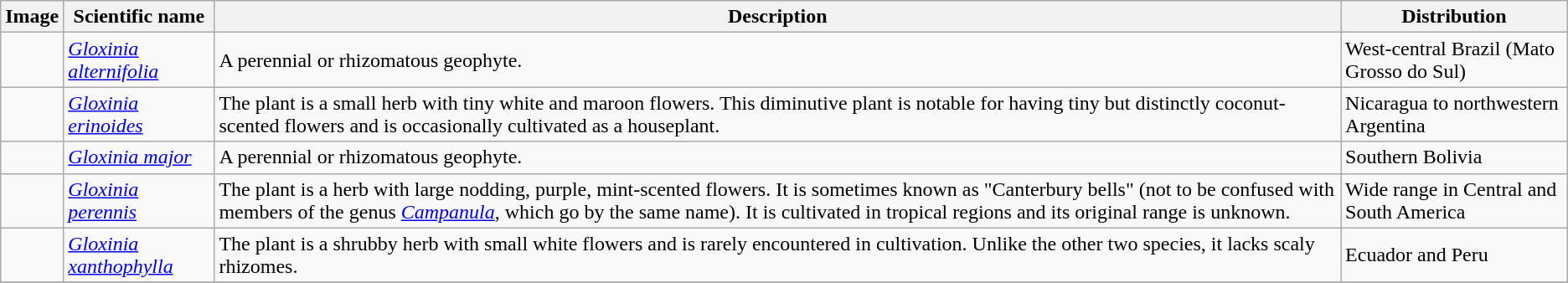<table class="wikitable">
<tr>
<th>Image</th>
<th>Scientific name</th>
<th>Description</th>
<th>Distribution</th>
</tr>
<tr>
<td></td>
<td><em><a href='#'>Gloxinia alternifolia</a></em> </td>
<td>A perennial or rhizomatous geophyte.</td>
<td>West-central Brazil (Mato Grosso do Sul)</td>
</tr>
<tr>
<td></td>
<td><em><a href='#'>Gloxinia erinoides</a></em> </td>
<td>The plant is a small herb with tiny white and maroon flowers. This diminutive plant is notable for having tiny but distinctly coconut-scented flowers and is occasionally cultivated as a houseplant.</td>
<td>Nicaragua to northwestern Argentina</td>
</tr>
<tr>
<td></td>
<td><em><a href='#'>Gloxinia major</a></em> </td>
<td>A perennial or rhizomatous geophyte.</td>
<td>Southern Bolivia</td>
</tr>
<tr>
<td></td>
<td><em><a href='#'>Gloxinia perennis</a></em> </td>
<td>The plant is a herb with large nodding, purple, mint-scented flowers. It is sometimes known as "Canterbury bells" (not to be confused with members of the genus <em><a href='#'>Campanula</a></em>, which go by the same name). It is cultivated in tropical regions and its original range is unknown.</td>
<td>Wide range in Central and South America</td>
</tr>
<tr>
<td></td>
<td><em><a href='#'>Gloxinia xanthophylla</a></em> </td>
<td>The plant is a shrubby herb with small white flowers and is rarely encountered in cultivation. Unlike the other two species, it lacks scaly rhizomes.</td>
<td>Ecuador and Peru</td>
</tr>
<tr>
</tr>
</table>
